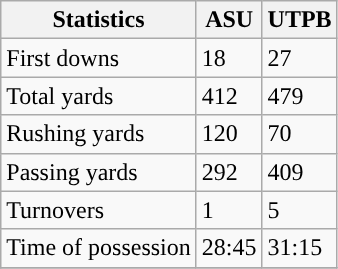<table class="wikitable" style="float: left;">
<tr>
<th>Statistics</th>
<th>ASU</th>
<th>UTPB</th>
</tr>
<tr>
<td>First downs</td>
<td>18</td>
<td>27</td>
</tr>
<tr>
<td>Total yards</td>
<td>412</td>
<td>479</td>
</tr>
<tr>
<td>Rushing yards</td>
<td>120</td>
<td>70</td>
</tr>
<tr>
<td>Passing yards</td>
<td>292</td>
<td>409</td>
</tr>
<tr>
<td>Turnovers</td>
<td>1</td>
<td>5</td>
</tr>
<tr>
<td>Time of possession</td>
<td>28:45</td>
<td>31:15</td>
</tr>
<tr>
</tr>
</table>
